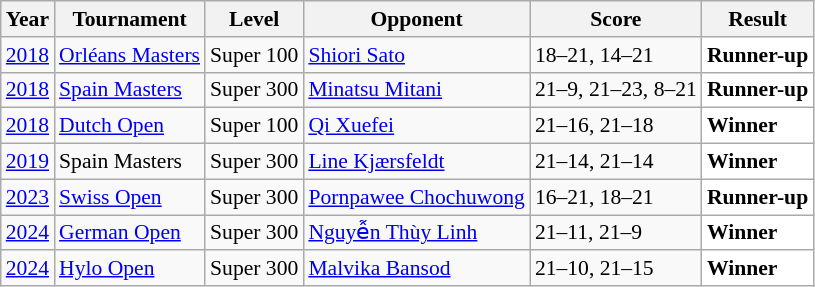<table class="sortable wikitable" style="font-size: 90%;">
<tr>
<th>Year</th>
<th>Tournament</th>
<th>Level</th>
<th>Opponent</th>
<th>Score</th>
<th>Result</th>
</tr>
<tr>
<td align="center"><a href='#'>2018</a></td>
<td align="left"><a href='#'>Orléans Masters</a></td>
<td align="left">Super 100</td>
<td align="left"> <a href='#'>Shiori Sato</a></td>
<td align="left">18–21, 14–21</td>
<td style="text-align:left; background:white"> <strong>Runner-up</strong></td>
</tr>
<tr>
<td align="center"><a href='#'>2018</a></td>
<td align="left"><a href='#'>Spain Masters</a></td>
<td align="left">Super 300</td>
<td align="left"> <a href='#'>Minatsu Mitani</a></td>
<td align="left">21–9, 21–23, 8–21</td>
<td style="text-align:left; background:white"> <strong>Runner-up</strong></td>
</tr>
<tr>
<td align="center"><a href='#'>2018</a></td>
<td align="left"><a href='#'>Dutch Open</a></td>
<td align="left">Super 100</td>
<td align="left"> <a href='#'>Qi Xuefei</a></td>
<td align="left">21–16, 21–18</td>
<td style="text-align:left; background:white"> <strong>Winner</strong></td>
</tr>
<tr>
<td align="center"><a href='#'>2019</a></td>
<td align="left">Spain Masters</td>
<td align="left">Super 300</td>
<td align="left"> <a href='#'>Line Kjærsfeldt</a></td>
<td align="left">21–14, 21–14</td>
<td style="text-align:left; background:white"> <strong>Winner</strong></td>
</tr>
<tr>
<td align="center"><a href='#'>2023</a></td>
<td align="left"><a href='#'>Swiss Open</a></td>
<td align="left">Super 300</td>
<td align="left"> <a href='#'>Pornpawee Chochuwong</a></td>
<td align="left">16–21, 18–21</td>
<td style="text-align:left; background:white"> <strong>Runner-up</strong></td>
</tr>
<tr>
<td align="center"><a href='#'>2024</a></td>
<td align="left"><a href='#'>German Open</a></td>
<td align="left">Super 300</td>
<td align="left"> <a href='#'>Nguyễn Thùy Linh</a></td>
<td align="left">21–11, 21–9</td>
<td style="text-align:left; background:white"> <strong>Winner</strong></td>
</tr>
<tr>
<td align="center"><a href='#'>2024</a></td>
<td align="left"><a href='#'>Hylo Open</a></td>
<td align="left">Super 300</td>
<td align="left"> <a href='#'>Malvika Bansod</a></td>
<td align="left">21–10, 21–15</td>
<td style="text-align:left; background:white"> <strong>Winner</strong></td>
</tr>
</table>
